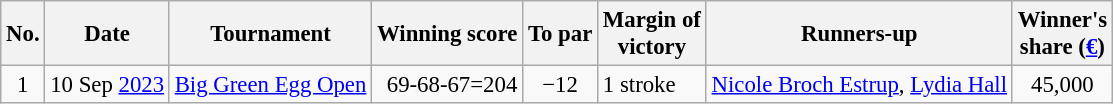<table class="wikitable" style="font-size:95%;">
<tr>
<th>No.</th>
<th>Date</th>
<th>Tournament</th>
<th>Winning score</th>
<th>To par</th>
<th>Margin of<br>victory</th>
<th>Runners-up</th>
<th>Winner's<br>share (<a href='#'>€</a>)</th>
</tr>
<tr>
<td align=center>1</td>
<td align=right>10 Sep <a href='#'>2023</a></td>
<td><a href='#'>Big Green Egg Open</a></td>
<td align=right>69-68-67=204</td>
<td align=center>−12</td>
<td>1 stroke</td>
<td> <a href='#'>Nicole Broch Estrup</a>,  <a href='#'>Lydia Hall</a></td>
<td align=center>45,000</td>
</tr>
</table>
